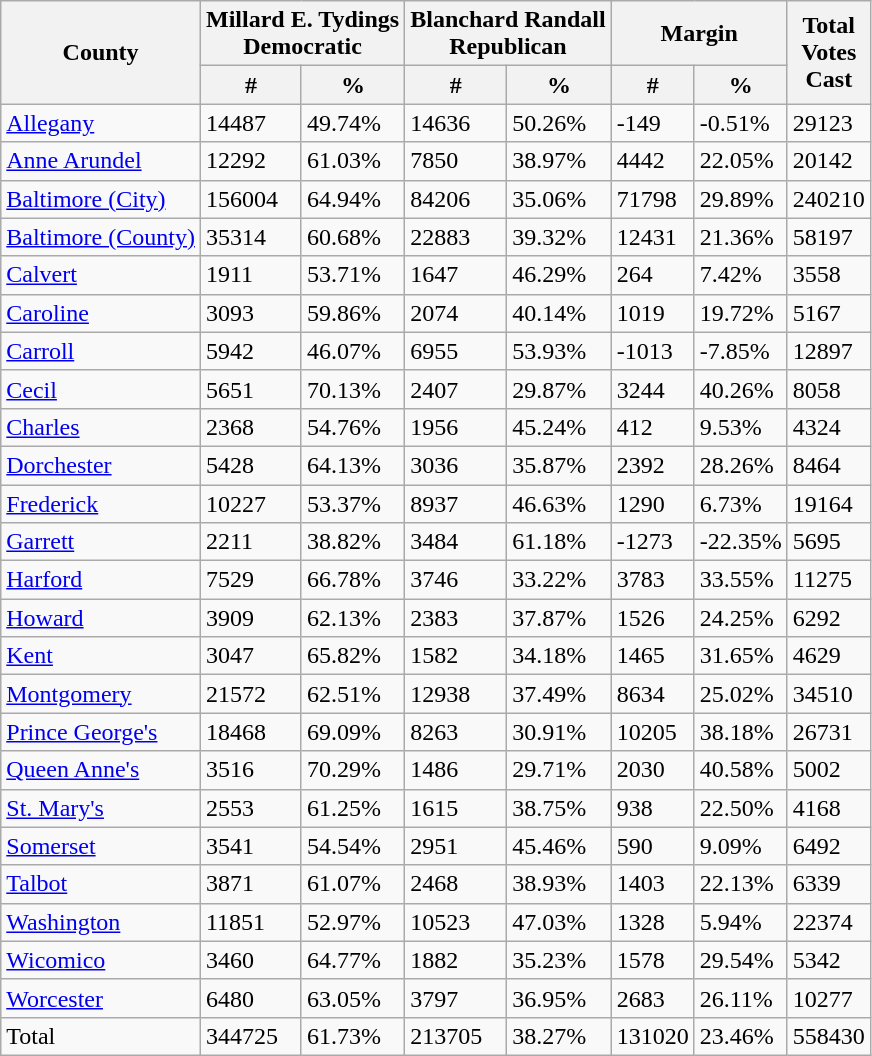<table class="wikitable sortable">
<tr>
<th rowspan="2">County</th>
<th colspan="2" >Millard E. Tydings<br>Democratic</th>
<th colspan="2" >Blanchard Randall<br>Republican</th>
<th colspan="2">Margin</th>
<th rowspan="2">Total<br>Votes<br>Cast</th>
</tr>
<tr>
<th>#</th>
<th>%</th>
<th>#</th>
<th>%</th>
<th>#</th>
<th>%</th>
</tr>
<tr>
<td><a href='#'>Allegany</a></td>
<td>14487</td>
<td>49.74%</td>
<td>14636</td>
<td>50.26%</td>
<td>-149</td>
<td>-0.51%</td>
<td>29123</td>
</tr>
<tr>
<td><a href='#'>Anne Arundel</a></td>
<td>12292</td>
<td>61.03%</td>
<td>7850</td>
<td>38.97%</td>
<td>4442</td>
<td>22.05%</td>
<td>20142</td>
</tr>
<tr>
<td><a href='#'>Baltimore (City)</a></td>
<td>156004</td>
<td>64.94%</td>
<td>84206</td>
<td>35.06%</td>
<td>71798</td>
<td>29.89%</td>
<td>240210</td>
</tr>
<tr>
<td><a href='#'>Baltimore (County)</a></td>
<td>35314</td>
<td>60.68%</td>
<td>22883</td>
<td>39.32%</td>
<td>12431</td>
<td>21.36%</td>
<td>58197</td>
</tr>
<tr>
<td><a href='#'>Calvert</a></td>
<td>1911</td>
<td>53.71%</td>
<td>1647</td>
<td>46.29%</td>
<td>264</td>
<td>7.42%</td>
<td>3558</td>
</tr>
<tr>
<td><a href='#'>Caroline</a></td>
<td>3093</td>
<td>59.86%</td>
<td>2074</td>
<td>40.14%</td>
<td>1019</td>
<td>19.72%</td>
<td>5167</td>
</tr>
<tr>
<td><a href='#'>Carroll</a></td>
<td>5942</td>
<td>46.07%</td>
<td>6955</td>
<td>53.93%</td>
<td>-1013</td>
<td>-7.85%</td>
<td>12897</td>
</tr>
<tr>
<td><a href='#'>Cecil</a></td>
<td>5651</td>
<td>70.13%</td>
<td>2407</td>
<td>29.87%</td>
<td>3244</td>
<td>40.26%</td>
<td>8058</td>
</tr>
<tr>
<td><a href='#'>Charles</a></td>
<td>2368</td>
<td>54.76%</td>
<td>1956</td>
<td>45.24%</td>
<td>412</td>
<td>9.53%</td>
<td>4324</td>
</tr>
<tr>
<td><a href='#'>Dorchester</a></td>
<td>5428</td>
<td>64.13%</td>
<td>3036</td>
<td>35.87%</td>
<td>2392</td>
<td>28.26%</td>
<td>8464</td>
</tr>
<tr>
<td><a href='#'>Frederick</a></td>
<td>10227</td>
<td>53.37%</td>
<td>8937</td>
<td>46.63%</td>
<td>1290</td>
<td>6.73%</td>
<td>19164</td>
</tr>
<tr>
<td><a href='#'>Garrett</a></td>
<td>2211</td>
<td>38.82%</td>
<td>3484</td>
<td>61.18%</td>
<td>-1273</td>
<td>-22.35%</td>
<td>5695</td>
</tr>
<tr>
<td><a href='#'>Harford</a></td>
<td>7529</td>
<td>66.78%</td>
<td>3746</td>
<td>33.22%</td>
<td>3783</td>
<td>33.55%</td>
<td>11275</td>
</tr>
<tr>
<td><a href='#'>Howard</a></td>
<td>3909</td>
<td>62.13%</td>
<td>2383</td>
<td>37.87%</td>
<td>1526</td>
<td>24.25%</td>
<td>6292</td>
</tr>
<tr>
<td><a href='#'>Kent</a></td>
<td>3047</td>
<td>65.82%</td>
<td>1582</td>
<td>34.18%</td>
<td>1465</td>
<td>31.65%</td>
<td>4629</td>
</tr>
<tr>
<td><a href='#'>Montgomery</a></td>
<td>21572</td>
<td>62.51%</td>
<td>12938</td>
<td>37.49%</td>
<td>8634</td>
<td>25.02%</td>
<td>34510</td>
</tr>
<tr>
<td><a href='#'>Prince George's</a></td>
<td>18468</td>
<td>69.09%</td>
<td>8263</td>
<td>30.91%</td>
<td>10205</td>
<td>38.18%</td>
<td>26731</td>
</tr>
<tr>
<td><a href='#'>Queen Anne's</a></td>
<td>3516</td>
<td>70.29%</td>
<td>1486</td>
<td>29.71%</td>
<td>2030</td>
<td>40.58%</td>
<td>5002</td>
</tr>
<tr>
<td><a href='#'>St. Mary's</a></td>
<td>2553</td>
<td>61.25%</td>
<td>1615</td>
<td>38.75%</td>
<td>938</td>
<td>22.50%</td>
<td>4168</td>
</tr>
<tr>
<td><a href='#'>Somerset</a></td>
<td>3541</td>
<td>54.54%</td>
<td>2951</td>
<td>45.46%</td>
<td>590</td>
<td>9.09%</td>
<td>6492</td>
</tr>
<tr>
<td><a href='#'>Talbot</a></td>
<td>3871</td>
<td>61.07%</td>
<td>2468</td>
<td>38.93%</td>
<td>1403</td>
<td>22.13%</td>
<td>6339</td>
</tr>
<tr>
<td><a href='#'>Washington</a></td>
<td>11851</td>
<td>52.97%</td>
<td>10523</td>
<td>47.03%</td>
<td>1328</td>
<td>5.94%</td>
<td>22374</td>
</tr>
<tr>
<td><a href='#'>Wicomico</a></td>
<td>3460</td>
<td>64.77%</td>
<td>1882</td>
<td>35.23%</td>
<td>1578</td>
<td>29.54%</td>
<td>5342</td>
</tr>
<tr>
<td><a href='#'>Worcester</a></td>
<td>6480</td>
<td>63.05%</td>
<td>3797</td>
<td>36.95%</td>
<td>2683</td>
<td>26.11%</td>
<td>10277</td>
</tr>
<tr>
<td>Total</td>
<td>344725</td>
<td>61.73%</td>
<td>213705</td>
<td>38.27%</td>
<td>131020</td>
<td>23.46%</td>
<td>558430</td>
</tr>
</table>
